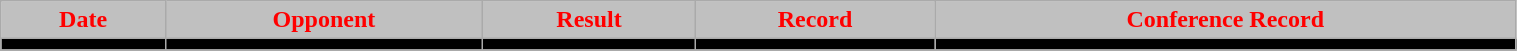<table class="wikitable" width="80%">
<tr align="center"  style=" background:silver;color:red;">
<td><strong>Date</strong></td>
<td><strong>Opponent</strong></td>
<td><strong>Result</strong></td>
<td><strong>Record</strong></td>
<td><strong>Conference Record</strong></td>
</tr>
<tr align="center" bgcolor=" ">
<td></td>
<td></td>
<td></td>
<td></td>
<td></td>
</tr>
<tr align="center" bgcolor=" ">
</tr>
</table>
